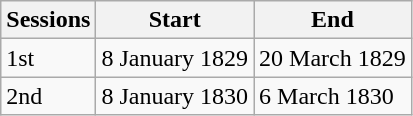<table class="wikitable">
<tr>
<th>Sessions</th>
<th>Start</th>
<th>End</th>
</tr>
<tr>
<td>1st</td>
<td>8 January 1829</td>
<td>20 March 1829</td>
</tr>
<tr>
<td>2nd</td>
<td>8 January 1830</td>
<td>6 March 1830</td>
</tr>
</table>
